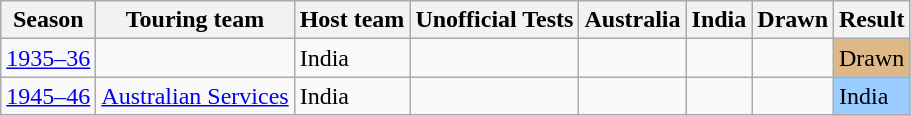<table class="wikitable sortable">
<tr>
<th scope="col">Season</th>
<th scope="col">Touring team</th>
<th scope="col">Host team</th>
<th scope="col">Unofficial Tests</th>
<th scope="col">Australia</th>
<th scope="col">India</th>
<th scope="col">Drawn</th>
<th scope="col" class="unsortable">Result</th>
</tr>
<tr>
<td><a href='#'>1935–36</a></td>
<td></td>
<td>India</td>
<td></td>
<td></td>
<td></td>
<td></td>
<td bgcolor="#deb887">Drawn</td>
</tr>
<tr>
<td><a href='#'>1945–46</a></td>
<td> <a href='#'>Australian Services</a></td>
<td>India</td>
<td></td>
<td></td>
<td></td>
<td></td>
<td bgcolor="#99ccff">India</td>
</tr>
</table>
